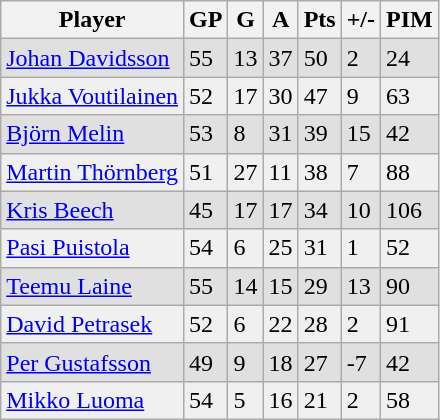<table class="wikitable sortable">
<tr>
<th>Player</th>
<th>GP</th>
<th>G</th>
<th>A</th>
<th>Pts</th>
<th>+/-</th>
<th>PIM</th>
</tr>
<tr bgcolor="#e0e0e0">
<td><a href='#'>Johan Davidsson</a></td>
<td>55</td>
<td>13</td>
<td>37</td>
<td>50</td>
<td>2</td>
<td>24</td>
</tr>
<tr bgcolor="#f0f0f0">
<td><a href='#'>Jukka Voutilainen</a></td>
<td>52</td>
<td>17</td>
<td>30</td>
<td>47</td>
<td>9</td>
<td>63</td>
</tr>
<tr bgcolor="#e0e0e0">
<td><a href='#'>Björn Melin</a></td>
<td>53</td>
<td>8</td>
<td>31</td>
<td>39</td>
<td>15</td>
<td>42</td>
</tr>
<tr bgcolor="#f0f0f0">
<td><a href='#'>Martin Thörnberg</a></td>
<td>51</td>
<td>27</td>
<td>11</td>
<td>38</td>
<td>7</td>
<td>88</td>
</tr>
<tr bgcolor="#e0e0e0">
<td><a href='#'>Kris Beech</a></td>
<td>45</td>
<td>17</td>
<td>17</td>
<td>34</td>
<td>10</td>
<td>106</td>
</tr>
<tr bgcolor="#f0f0f0">
<td><a href='#'>Pasi Puistola</a></td>
<td>54</td>
<td>6</td>
<td>25</td>
<td>31</td>
<td>1</td>
<td>52</td>
</tr>
<tr bgcolor="#e0e0e0">
<td><a href='#'>Teemu Laine</a></td>
<td>55</td>
<td>14</td>
<td>15</td>
<td>29</td>
<td>13</td>
<td>90</td>
</tr>
<tr bgcolor="#f0f0f0">
<td><a href='#'>David Petrasek</a></td>
<td>52</td>
<td>6</td>
<td>22</td>
<td>28</td>
<td>2</td>
<td>91</td>
</tr>
<tr bgcolor="#e0e0e0">
<td><a href='#'>Per Gustafsson</a></td>
<td>49</td>
<td>9</td>
<td>18</td>
<td>27</td>
<td>-7</td>
<td>42</td>
</tr>
<tr bgcolor="#f0f0f0">
<td><a href='#'>Mikko Luoma</a></td>
<td>54</td>
<td>5</td>
<td>16</td>
<td>21</td>
<td>2</td>
<td>58</td>
</tr>
</table>
